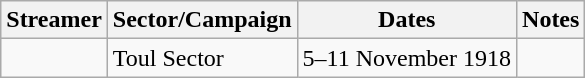<table class="wikitable">
<tr>
<th>Streamer</th>
<th>Sector/Campaign</th>
<th>Dates</th>
<th>Notes</th>
</tr>
<tr>
<td></td>
<td>Toul Sector</td>
<td>5–11 November 1918</td>
<td></td>
</tr>
</table>
